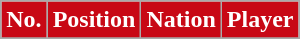<table class="wikitable sortable">
<tr>
<th style="background:#c80815; color:#fff;" scope="col">No.</th>
<th style="background:#c80815; color:#fff;" scope="col">Position</th>
<th style="background:#c80815; color:#fff;" scope="col">Nation</th>
<th style="background:#c80815; color:#fff;" scope="col">Player</th>
</tr>
<tr>
</tr>
</table>
